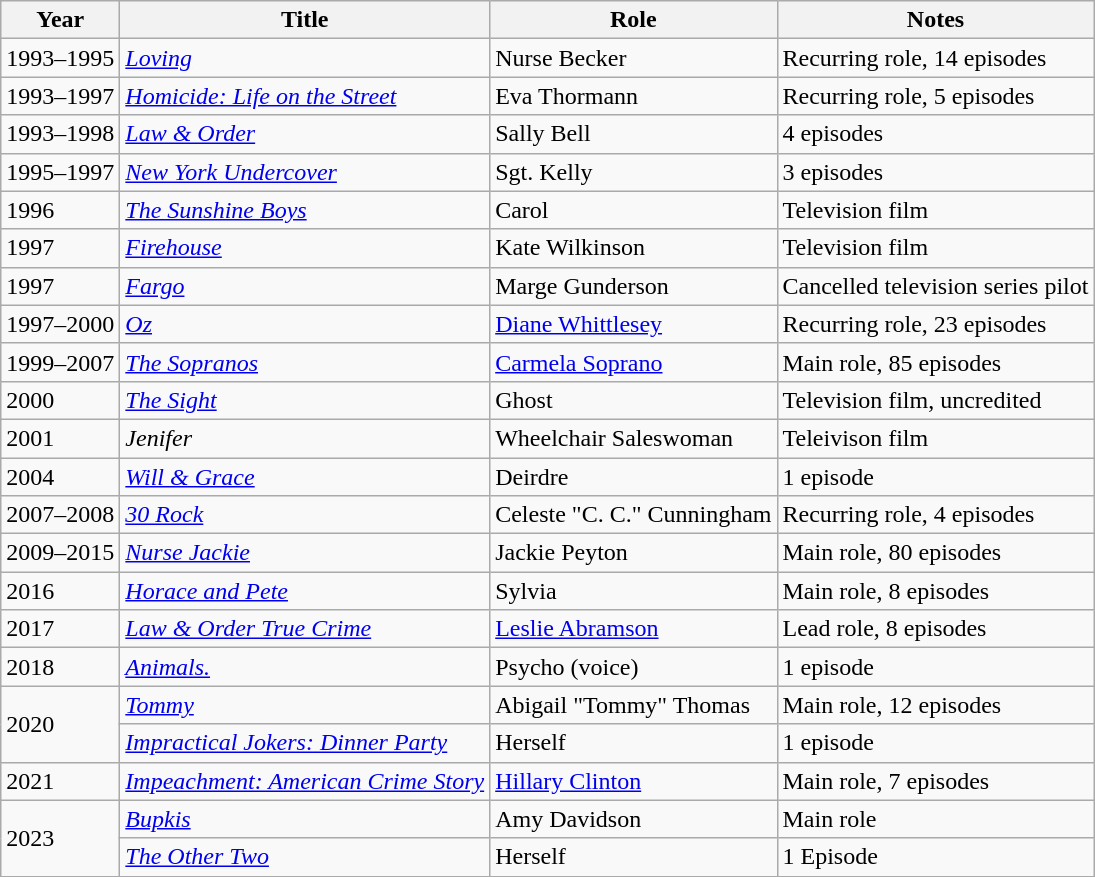<table class="wikitable sortable">
<tr>
<th>Year</th>
<th>Title</th>
<th>Role</th>
<th class="unsortable">Notes</th>
</tr>
<tr>
<td>1993–1995</td>
<td><em><a href='#'>Loving</a></em></td>
<td>Nurse Becker</td>
<td>Recurring role, 14 episodes</td>
</tr>
<tr>
<td>1993–1997</td>
<td><em><a href='#'>Homicide: Life on the Street</a></em></td>
<td>Eva Thormann</td>
<td>Recurring role, 5 episodes</td>
</tr>
<tr>
<td>1993–1998</td>
<td><em><a href='#'>Law & Order</a></em></td>
<td>Sally Bell</td>
<td>4 episodes</td>
</tr>
<tr>
<td>1995–1997</td>
<td><em><a href='#'>New York Undercover</a></em></td>
<td>Sgt. Kelly</td>
<td>3 episodes</td>
</tr>
<tr>
<td>1996</td>
<td><em><a href='#'>The Sunshine Boys</a></em></td>
<td>Carol</td>
<td>Television film</td>
</tr>
<tr>
<td>1997</td>
<td><em><a href='#'>Firehouse</a></em></td>
<td>Kate Wilkinson</td>
<td>Television film</td>
</tr>
<tr>
<td>1997</td>
<td><em><a href='#'>Fargo</a></em></td>
<td>Marge Gunderson</td>
<td>Cancelled television series pilot</td>
</tr>
<tr>
<td>1997–2000</td>
<td><em><a href='#'>Oz</a></em></td>
<td><a href='#'>Diane Whittlesey</a></td>
<td>Recurring role, 23 episodes</td>
</tr>
<tr>
<td>1999–2007</td>
<td><em><a href='#'>The Sopranos</a></em></td>
<td><a href='#'>Carmela Soprano</a></td>
<td>Main role, 85 episodes</td>
</tr>
<tr>
<td>2000</td>
<td><em><a href='#'>The Sight</a></em></td>
<td>Ghost</td>
<td>Television film, uncredited</td>
</tr>
<tr>
<td>2001</td>
<td><em>Jenifer</em></td>
<td>Wheelchair Saleswoman</td>
<td>Teleivison film</td>
</tr>
<tr>
<td>2004</td>
<td><em><a href='#'>Will & Grace</a></em></td>
<td>Deirdre</td>
<td>1 episode</td>
</tr>
<tr>
<td>2007–2008</td>
<td><em><a href='#'>30 Rock</a></em></td>
<td>Celeste "C. C." Cunningham</td>
<td>Recurring role, 4 episodes</td>
</tr>
<tr>
<td>2009–2015</td>
<td><em><a href='#'>Nurse Jackie</a></em></td>
<td>Jackie Peyton</td>
<td>Main role, 80 episodes</td>
</tr>
<tr>
<td>2016</td>
<td><em><a href='#'>Horace and Pete</a></em></td>
<td>Sylvia</td>
<td>Main role, 8 episodes</td>
</tr>
<tr>
<td>2017</td>
<td><em><a href='#'>Law & Order True Crime</a></em></td>
<td><a href='#'>Leslie Abramson</a></td>
<td>Lead role, 8 episodes</td>
</tr>
<tr>
<td>2018</td>
<td><em><a href='#'>Animals.</a></em></td>
<td>Psycho (voice)</td>
<td>1 episode</td>
</tr>
<tr>
<td rowspan=2>2020</td>
<td><em><a href='#'>Tommy</a></em></td>
<td>Abigail "Tommy" Thomas</td>
<td>Main role, 12 episodes</td>
</tr>
<tr>
<td><em><a href='#'>Impractical Jokers: Dinner Party</a></em></td>
<td>Herself</td>
<td>1 episode</td>
</tr>
<tr>
<td>2021</td>
<td><em><a href='#'>Impeachment: American Crime Story</a></em></td>
<td><a href='#'>Hillary Clinton</a></td>
<td>Main role, 7 episodes</td>
</tr>
<tr>
<td rowspan=2>2023</td>
<td><em><a href='#'>Bupkis</a></em></td>
<td>Amy Davidson</td>
<td>Main role</td>
</tr>
<tr>
<td><em><a href='#'>The Other Two</a></em></td>
<td>Herself</td>
<td>1 Episode</td>
</tr>
<tr>
</tr>
</table>
